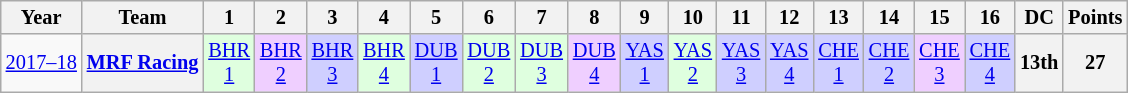<table class="wikitable" style="text-align:center; font-size:85%">
<tr>
<th>Year</th>
<th>Team</th>
<th>1</th>
<th>2</th>
<th>3</th>
<th>4</th>
<th>5</th>
<th>6</th>
<th>7</th>
<th>8</th>
<th>9</th>
<th>10</th>
<th>11</th>
<th>12</th>
<th>13</th>
<th>14</th>
<th>15</th>
<th>16</th>
<th>DC</th>
<th>Points</th>
</tr>
<tr>
<td nowrap><a href='#'>2017–18</a></td>
<th nowrap><a href='#'>MRF Racing</a></th>
<td style="background:#DFFFDF;"><a href='#'>BHR<br>1</a><br></td>
<td style="background:#EFCFFF;"><a href='#'>BHR<br>2</a><br></td>
<td style="background:#CFCFFF;"><a href='#'>BHR<br>3</a><br></td>
<td style="background:#DFFFDF;"><a href='#'>BHR<br>4</a><br></td>
<td style="background:#CFCFFF;"><a href='#'>DUB<br>1</a><br></td>
<td style="background:#DFFFDF;"><a href='#'>DUB<br>2</a><br></td>
<td style="background:#DFFFDF;"><a href='#'>DUB<br>3</a><br></td>
<td style="background:#EFCFFF;"><a href='#'>DUB<br>4</a><br></td>
<td style="background:#CFCFFF;"><a href='#'>YAS<br>1</a><br></td>
<td style="background:#DFFFDF;"><a href='#'>YAS<br>2</a><br></td>
<td style="background:#CFCFFF;"><a href='#'>YAS<br>3</a><br></td>
<td style="background:#CFCFFF;"><a href='#'>YAS<br>4</a><br></td>
<td style="background:#CFCFFF;"><a href='#'>CHE<br>1</a><br></td>
<td style="background:#CFCFFF;"><a href='#'>CHE<br>2</a><br></td>
<td style="background:#EFCFFF;"><a href='#'>CHE<br>3</a><br></td>
<td style="background:#CFCFFF;"><a href='#'>CHE<br>4</a><br></td>
<th>13th</th>
<th>27</th>
</tr>
</table>
